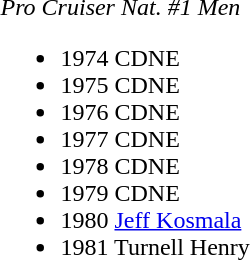<table style="float:left; margin-right:1em">
<tr>
<td><em>Pro Cruiser Nat. #1 Men</em><br><ul><li>1974 CDNE</li><li>1975 CDNE</li><li>1976 CDNE</li><li>1977 CDNE</li><li>1978 CDNE</li><li>1979 CDNE</li><li>1980 <a href='#'>Jeff Kosmala</a></li><li>1981 Turnell Henry</li></ul></td>
</tr>
</table>
